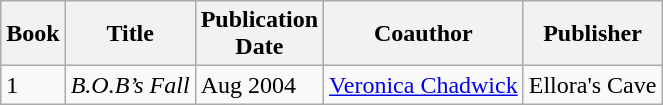<table class="wikitable">
<tr>
<th>Book<br></th>
<th>Title</th>
<th>Publication<br>Date</th>
<th>Coauthor</th>
<th>Publisher</th>
</tr>
<tr>
<td>1</td>
<td><em>B.O.B’s Fall</em></td>
<td>Aug 2004</td>
<td><a href='#'>Veronica Chadwick</a></td>
<td>Ellora's Cave</td>
</tr>
</table>
